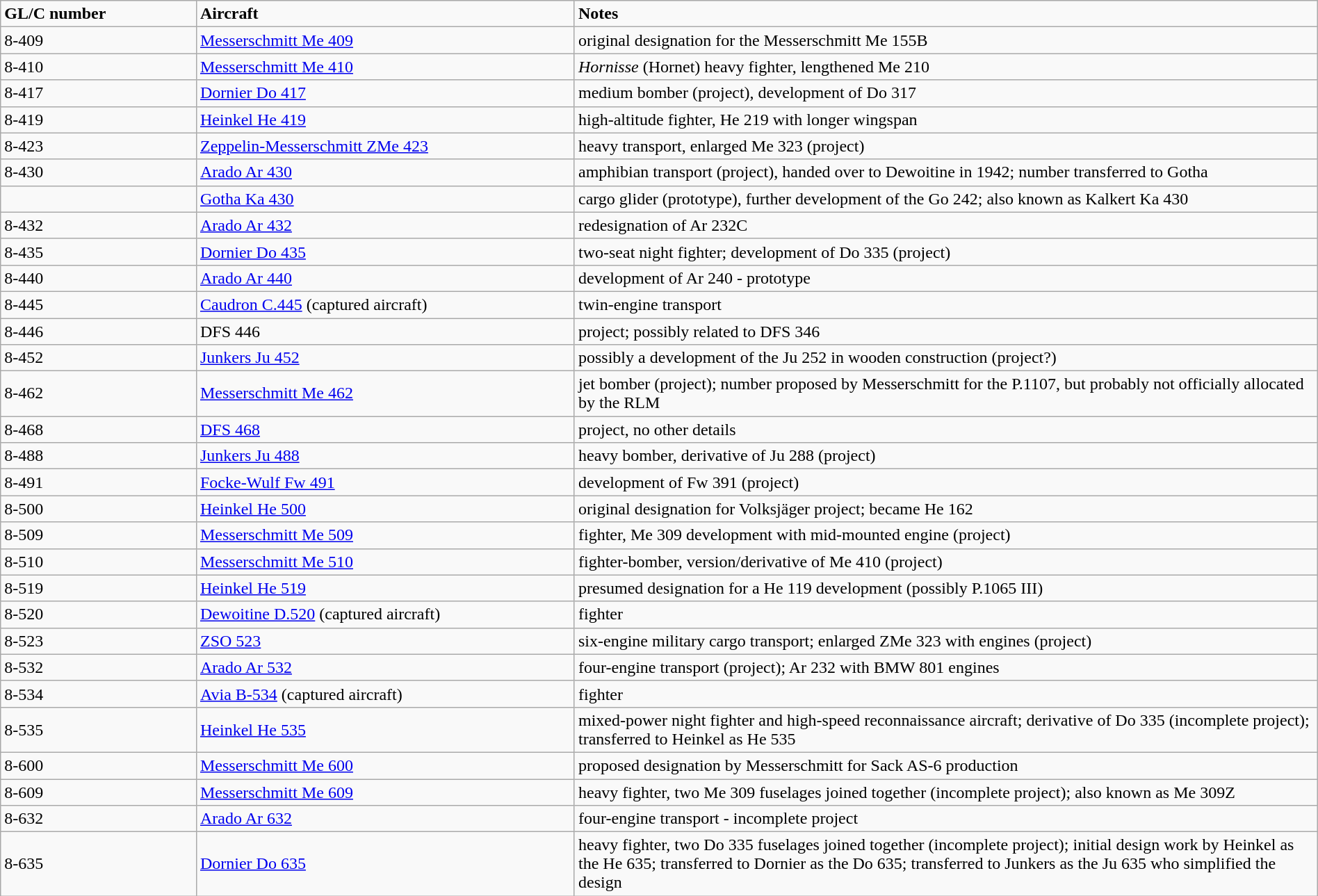<table class="wikitable sortable" style="text-align:left; width:100%;">
<tr>
<td width="100pt"><strong>GL/C number</strong></td>
<td width="200pt"><strong>Aircraft</strong></td>
<td width="400pt"><strong>Notes</strong></td>
</tr>
<tr>
<td>8-409</td>
<td><a href='#'>Messerschmitt Me 409</a></td>
<td>original designation for the Messerschmitt Me 155B</td>
</tr>
<tr>
<td>8-410</td>
<td><a href='#'>Messerschmitt Me 410</a></td>
<td><em>Hornisse</em> (Hornet) heavy fighter, lengthened Me 210</td>
</tr>
<tr>
<td>8-417</td>
<td><a href='#'>Dornier Do 417</a></td>
<td>medium bomber (project), development of Do 317</td>
</tr>
<tr>
<td>8-419</td>
<td><a href='#'>Heinkel He 419</a></td>
<td>high-altitude fighter, He 219 with longer wingspan</td>
</tr>
<tr>
<td>8-423</td>
<td><a href='#'>Zeppelin-Messerschmitt ZMe 423</a></td>
<td>heavy transport, enlarged Me 323 (project)</td>
</tr>
<tr>
<td>8-430</td>
<td><a href='#'>Arado Ar 430</a></td>
<td>amphibian transport (project), handed over to Dewoitine in 1942; number transferred to Gotha</td>
</tr>
<tr>
<td></td>
<td><a href='#'>Gotha Ka 430</a></td>
<td>cargo glider (prototype), further development of the Go 242; also known as Kalkert Ka 430</td>
</tr>
<tr>
<td>8-432</td>
<td><a href='#'>Arado Ar 432</a></td>
<td>redesignation of Ar 232C</td>
</tr>
<tr>
<td>8-435</td>
<td><a href='#'>Dornier Do 435</a></td>
<td>two-seat night fighter; development of Do 335 (project)</td>
</tr>
<tr>
<td>8-440</td>
<td><a href='#'>Arado Ar 440</a></td>
<td>development of Ar 240 - prototype</td>
</tr>
<tr>
<td>8-445</td>
<td><a href='#'>Caudron C.445</a> (captured aircraft)</td>
<td>twin-engine transport</td>
</tr>
<tr>
<td>8-446</td>
<td>DFS 446</td>
<td>project; possibly related to DFS 346</td>
</tr>
<tr>
<td>8-452</td>
<td><a href='#'>Junkers Ju 452</a></td>
<td>possibly a development of the Ju 252 in wooden construction (project?)</td>
</tr>
<tr>
<td>8-462</td>
<td><a href='#'>Messerschmitt Me 462</a></td>
<td>jet bomber (project); number proposed by Messerschmitt for the P.1107, but probably not officially allocated by the RLM</td>
</tr>
<tr>
<td>8-468</td>
<td><a href='#'>DFS 468</a></td>
<td>project, no other details</td>
</tr>
<tr>
<td>8-488</td>
<td><a href='#'>Junkers Ju 488</a></td>
<td>heavy bomber, derivative of Ju 288 (project)</td>
</tr>
<tr>
<td>8-491</td>
<td><a href='#'>Focke-Wulf Fw 491</a></td>
<td>development of Fw 391 (project)</td>
</tr>
<tr>
<td>8-500</td>
<td><a href='#'>Heinkel He 500</a></td>
<td>original designation for Volksjäger project; became He 162</td>
</tr>
<tr>
<td>8-509</td>
<td><a href='#'>Messerschmitt Me 509</a></td>
<td>fighter, Me 309 development with mid-mounted engine (project)</td>
</tr>
<tr>
<td>8-510</td>
<td><a href='#'>Messerschmitt Me 510</a></td>
<td>fighter-bomber, version/derivative of Me 410 (project)</td>
</tr>
<tr>
<td>8-519</td>
<td><a href='#'>Heinkel He 519</a></td>
<td>presumed designation for a He 119 development (possibly P.1065 III)</td>
</tr>
<tr>
<td>8-520</td>
<td><a href='#'>Dewoitine D.520</a> (captured aircraft)</td>
<td>fighter</td>
</tr>
<tr>
<td>8-523</td>
<td><a href='#'>ZSO 523</a></td>
<td>six-engine military cargo transport; enlarged ZMe 323 with engines (project)</td>
</tr>
<tr>
<td>8-532</td>
<td><a href='#'>Arado Ar 532</a></td>
<td>four-engine transport (project); Ar 232 with BMW 801 engines</td>
</tr>
<tr>
<td>8-534</td>
<td><a href='#'>Avia B-534</a> (captured aircraft)</td>
<td>fighter</td>
</tr>
<tr>
<td>8-535</td>
<td><a href='#'>Heinkel He 535</a></td>
<td>mixed-power night fighter and high-speed reconnaissance aircraft; derivative of Do 335 (incomplete project); transferred to Heinkel as He 535</td>
</tr>
<tr>
<td>8-600</td>
<td><a href='#'>Messerschmitt Me 600</a></td>
<td>proposed designation by Messerschmitt for Sack AS-6 production</td>
</tr>
<tr>
<td>8-609</td>
<td><a href='#'>Messerschmitt Me 609</a></td>
<td>heavy fighter, two Me 309 fuselages joined together (incomplete project); also known as Me 309Z</td>
</tr>
<tr>
<td>8-632</td>
<td><a href='#'>Arado Ar 632</a></td>
<td>four-engine transport - incomplete project</td>
</tr>
<tr>
<td>8-635</td>
<td><a href='#'>Dornier Do 635</a></td>
<td>heavy fighter, two Do 335 fuselages joined together (incomplete project); initial design work by Heinkel as the He 635; transferred to Dornier as the Do 635; transferred to Junkers as the Ju 635 who simplified the design</td>
</tr>
</table>
